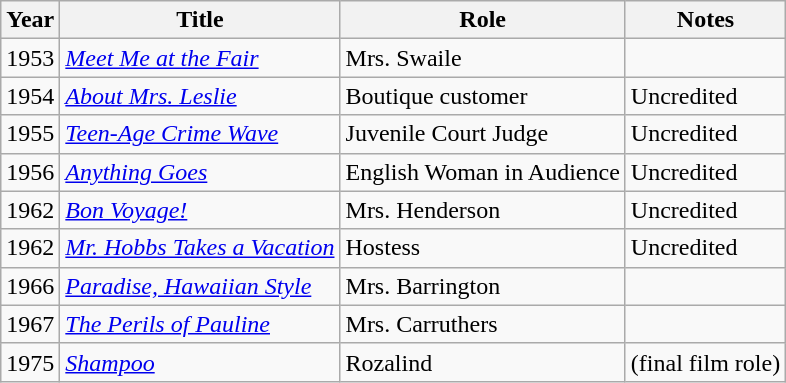<table class="wikitable">
<tr>
<th>Year</th>
<th>Title</th>
<th>Role</th>
<th>Notes</th>
</tr>
<tr>
<td>1953</td>
<td><em><a href='#'>Meet Me at the Fair</a></em></td>
<td>Mrs. Swaile</td>
<td></td>
</tr>
<tr>
<td>1954</td>
<td><em><a href='#'>About Mrs. Leslie</a></em></td>
<td>Boutique customer</td>
<td>Uncredited</td>
</tr>
<tr>
<td>1955</td>
<td><em><a href='#'>Teen-Age Crime Wave</a></em></td>
<td>Juvenile Court Judge</td>
<td>Uncredited</td>
</tr>
<tr>
<td>1956</td>
<td><em><a href='#'>Anything Goes</a></em></td>
<td>English Woman in Audience</td>
<td>Uncredited</td>
</tr>
<tr>
<td>1962</td>
<td><em><a href='#'>Bon Voyage!</a></em></td>
<td>Mrs. Henderson</td>
<td>Uncredited</td>
</tr>
<tr>
<td>1962</td>
<td><em><a href='#'>Mr. Hobbs Takes a Vacation</a></em></td>
<td>Hostess</td>
<td>Uncredited</td>
</tr>
<tr>
<td>1966</td>
<td><em><a href='#'>Paradise, Hawaiian Style</a></em></td>
<td>Mrs. Barrington</td>
<td></td>
</tr>
<tr>
<td>1967</td>
<td><em><a href='#'>The Perils of Pauline</a></em></td>
<td>Mrs. Carruthers</td>
<td></td>
</tr>
<tr>
<td>1975</td>
<td><em><a href='#'>Shampoo</a></em></td>
<td>Rozalind</td>
<td>(final film role)</td>
</tr>
</table>
